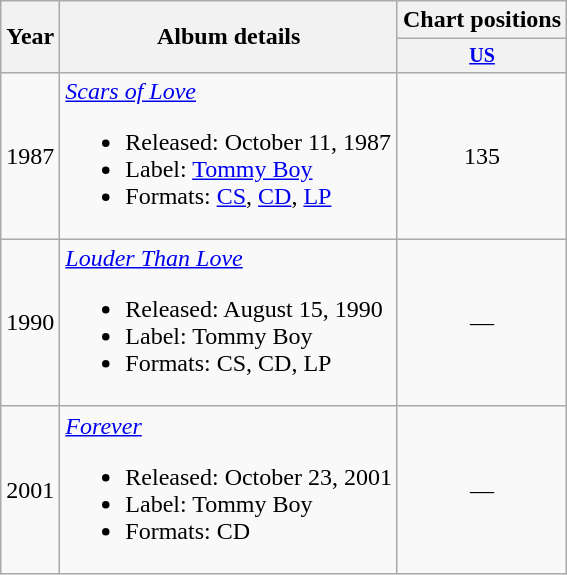<table class="wikitable">
<tr>
<th rowspan="2">Year</th>
<th rowspan="2">Album details</th>
<th colspan="2">Chart positions</th>
</tr>
<tr style="font-size:smaller;">
<th><a href='#'>US</a><br></th>
</tr>
<tr>
<td rowspan="1" align="center">1987</td>
<td><em><a href='#'>Scars of Love</a></em><br><ul><li>Released: October 11, 1987</li><li>Label: <a href='#'>Tommy Boy</a></li><li>Formats: <a href='#'>CS</a>, <a href='#'>CD</a>, <a href='#'>LP</a></li></ul></td>
<td align="center">135</td>
</tr>
<tr>
<td rowspan="1" align="center">1990</td>
<td><em><a href='#'>Louder Than Love</a></em><br><ul><li>Released: August 15, 1990</li><li>Label: Tommy Boy</li><li>Formats: CS, CD, LP</li></ul></td>
<td align="center">—</td>
</tr>
<tr>
<td rowspan="1" align="center">2001</td>
<td><em><a href='#'>Forever</a></em><br><ul><li>Released: October 23, 2001</li><li>Label: Tommy Boy</li><li>Formats: CD</li></ul></td>
<td align="center">—</td>
</tr>
</table>
